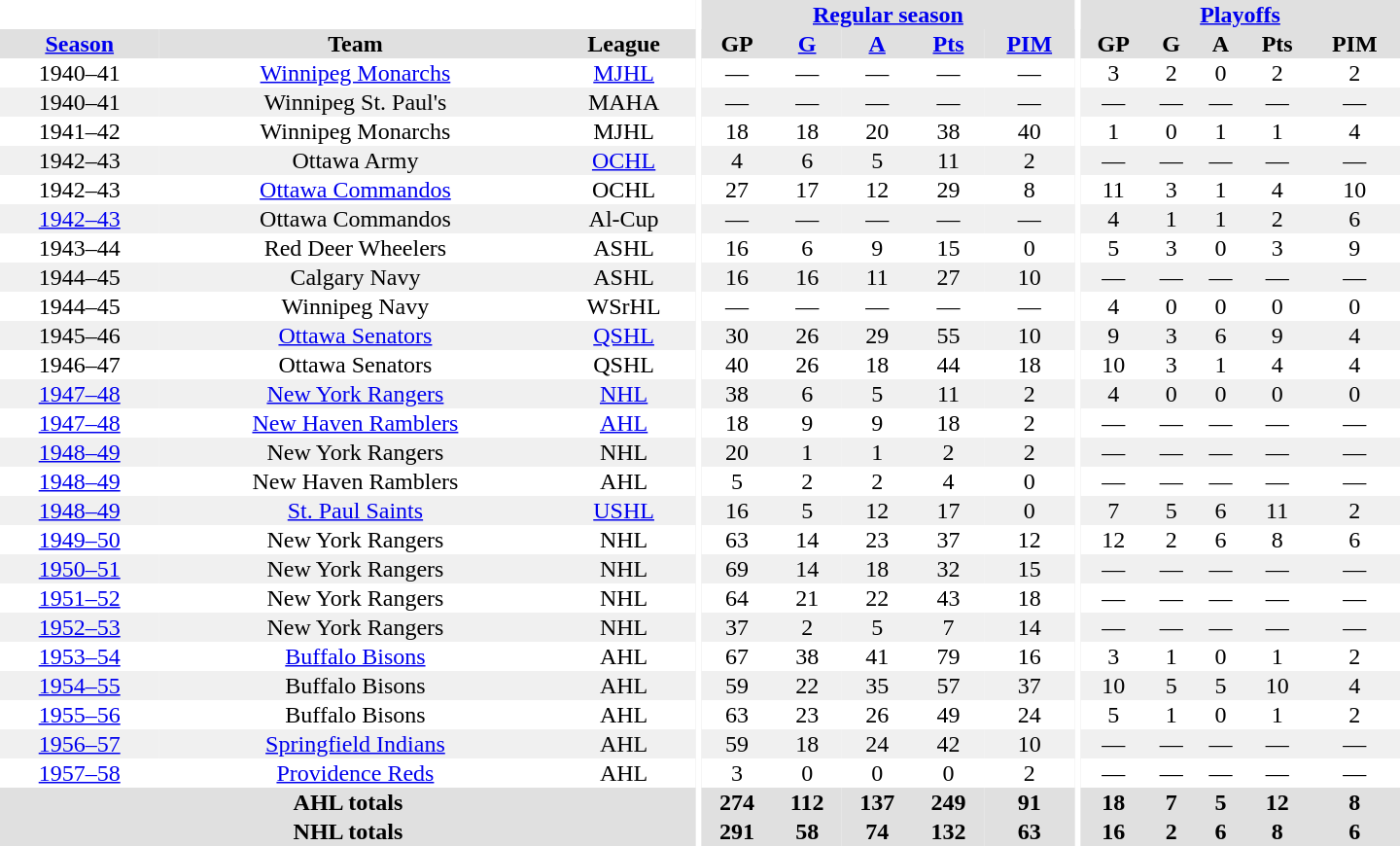<table border="0" cellpadding="1" cellspacing="0" style="text-align:center; width:60em">
<tr bgcolor="#e0e0e0">
<th colspan="3" bgcolor="#ffffff"></th>
<th rowspan="100" bgcolor="#ffffff"></th>
<th colspan="5"><a href='#'>Regular season</a></th>
<th rowspan="100" bgcolor="#ffffff"></th>
<th colspan="5"><a href='#'>Playoffs</a></th>
</tr>
<tr bgcolor="#e0e0e0">
<th><a href='#'>Season</a></th>
<th>Team</th>
<th>League</th>
<th>GP</th>
<th><a href='#'>G</a></th>
<th><a href='#'>A</a></th>
<th><a href='#'>Pts</a></th>
<th><a href='#'>PIM</a></th>
<th>GP</th>
<th>G</th>
<th>A</th>
<th>Pts</th>
<th>PIM</th>
</tr>
<tr>
<td>1940–41</td>
<td><a href='#'>Winnipeg Monarchs</a></td>
<td><a href='#'>MJHL</a></td>
<td>—</td>
<td>—</td>
<td>—</td>
<td>—</td>
<td>—</td>
<td>3</td>
<td>2</td>
<td>0</td>
<td>2</td>
<td>2</td>
</tr>
<tr bgcolor="#f0f0f0">
<td>1940–41</td>
<td>Winnipeg St. Paul's</td>
<td>MAHA</td>
<td>—</td>
<td>—</td>
<td>—</td>
<td>—</td>
<td>—</td>
<td>—</td>
<td>—</td>
<td>—</td>
<td>—</td>
<td>—</td>
</tr>
<tr>
<td>1941–42</td>
<td>Winnipeg Monarchs</td>
<td>MJHL</td>
<td>18</td>
<td>18</td>
<td>20</td>
<td>38</td>
<td>40</td>
<td>1</td>
<td>0</td>
<td>1</td>
<td>1</td>
<td>4</td>
</tr>
<tr bgcolor="#f0f0f0">
<td>1942–43</td>
<td>Ottawa Army</td>
<td><a href='#'>OCHL</a></td>
<td>4</td>
<td>6</td>
<td>5</td>
<td>11</td>
<td>2</td>
<td>—</td>
<td>—</td>
<td>—</td>
<td>—</td>
<td>—</td>
</tr>
<tr>
<td>1942–43</td>
<td><a href='#'>Ottawa Commandos</a></td>
<td>OCHL</td>
<td>27</td>
<td>17</td>
<td>12</td>
<td>29</td>
<td>8</td>
<td>11</td>
<td>3</td>
<td>1</td>
<td>4</td>
<td>10</td>
</tr>
<tr bgcolor="#f0f0f0">
<td><a href='#'>1942–43</a></td>
<td>Ottawa Commandos</td>
<td>Al-Cup</td>
<td>—</td>
<td>—</td>
<td>—</td>
<td>—</td>
<td>—</td>
<td>4</td>
<td>1</td>
<td>1</td>
<td>2</td>
<td>6</td>
</tr>
<tr>
<td>1943–44</td>
<td>Red Deer Wheelers</td>
<td>ASHL</td>
<td>16</td>
<td>6</td>
<td>9</td>
<td>15</td>
<td>0</td>
<td>5</td>
<td>3</td>
<td>0</td>
<td>3</td>
<td>9</td>
</tr>
<tr bgcolor="#f0f0f0">
<td>1944–45</td>
<td>Calgary Navy</td>
<td>ASHL</td>
<td>16</td>
<td>16</td>
<td>11</td>
<td>27</td>
<td>10</td>
<td>—</td>
<td>—</td>
<td>—</td>
<td>—</td>
<td>—</td>
</tr>
<tr>
<td>1944–45</td>
<td>Winnipeg Navy</td>
<td>WSrHL</td>
<td>—</td>
<td>—</td>
<td>—</td>
<td>—</td>
<td>—</td>
<td>4</td>
<td>0</td>
<td>0</td>
<td>0</td>
<td>0</td>
</tr>
<tr bgcolor="#f0f0f0">
<td>1945–46</td>
<td><a href='#'>Ottawa Senators</a></td>
<td><a href='#'>QSHL</a></td>
<td>30</td>
<td>26</td>
<td>29</td>
<td>55</td>
<td>10</td>
<td>9</td>
<td>3</td>
<td>6</td>
<td>9</td>
<td>4</td>
</tr>
<tr>
<td>1946–47</td>
<td>Ottawa Senators</td>
<td>QSHL</td>
<td>40</td>
<td>26</td>
<td>18</td>
<td>44</td>
<td>18</td>
<td>10</td>
<td>3</td>
<td>1</td>
<td>4</td>
<td>4</td>
</tr>
<tr bgcolor="#f0f0f0">
<td><a href='#'>1947–48</a></td>
<td><a href='#'>New York Rangers</a></td>
<td><a href='#'>NHL</a></td>
<td>38</td>
<td>6</td>
<td>5</td>
<td>11</td>
<td>2</td>
<td>4</td>
<td>0</td>
<td>0</td>
<td>0</td>
<td>0</td>
</tr>
<tr>
<td><a href='#'>1947–48</a></td>
<td><a href='#'>New Haven Ramblers</a></td>
<td><a href='#'>AHL</a></td>
<td>18</td>
<td>9</td>
<td>9</td>
<td>18</td>
<td>2</td>
<td>—</td>
<td>—</td>
<td>—</td>
<td>—</td>
<td>—</td>
</tr>
<tr bgcolor="#f0f0f0">
<td><a href='#'>1948–49</a></td>
<td>New York Rangers</td>
<td>NHL</td>
<td>20</td>
<td>1</td>
<td>1</td>
<td>2</td>
<td>2</td>
<td>—</td>
<td>—</td>
<td>—</td>
<td>—</td>
<td>—</td>
</tr>
<tr>
<td><a href='#'>1948–49</a></td>
<td>New Haven Ramblers</td>
<td>AHL</td>
<td>5</td>
<td>2</td>
<td>2</td>
<td>4</td>
<td>0</td>
<td>—</td>
<td>—</td>
<td>—</td>
<td>—</td>
<td>—</td>
</tr>
<tr bgcolor="#f0f0f0">
<td><a href='#'>1948–49</a></td>
<td><a href='#'>St. Paul Saints</a></td>
<td><a href='#'>USHL</a></td>
<td>16</td>
<td>5</td>
<td>12</td>
<td>17</td>
<td>0</td>
<td>7</td>
<td>5</td>
<td>6</td>
<td>11</td>
<td>2</td>
</tr>
<tr>
<td><a href='#'>1949–50</a></td>
<td>New York Rangers</td>
<td>NHL</td>
<td>63</td>
<td>14</td>
<td>23</td>
<td>37</td>
<td>12</td>
<td>12</td>
<td>2</td>
<td>6</td>
<td>8</td>
<td>6</td>
</tr>
<tr bgcolor="#f0f0f0">
<td><a href='#'>1950–51</a></td>
<td>New York Rangers</td>
<td>NHL</td>
<td>69</td>
<td>14</td>
<td>18</td>
<td>32</td>
<td>15</td>
<td>—</td>
<td>—</td>
<td>—</td>
<td>—</td>
<td>—</td>
</tr>
<tr>
<td><a href='#'>1951–52</a></td>
<td>New York Rangers</td>
<td>NHL</td>
<td>64</td>
<td>21</td>
<td>22</td>
<td>43</td>
<td>18</td>
<td>—</td>
<td>—</td>
<td>—</td>
<td>—</td>
<td>—</td>
</tr>
<tr bgcolor="#f0f0f0">
<td><a href='#'>1952–53</a></td>
<td>New York Rangers</td>
<td>NHL</td>
<td>37</td>
<td>2</td>
<td>5</td>
<td>7</td>
<td>14</td>
<td>—</td>
<td>—</td>
<td>—</td>
<td>—</td>
<td>—</td>
</tr>
<tr>
<td><a href='#'>1953–54</a></td>
<td><a href='#'>Buffalo Bisons</a></td>
<td>AHL</td>
<td>67</td>
<td>38</td>
<td>41</td>
<td>79</td>
<td>16</td>
<td>3</td>
<td>1</td>
<td>0</td>
<td>1</td>
<td>2</td>
</tr>
<tr bgcolor="#f0f0f0">
<td><a href='#'>1954–55</a></td>
<td>Buffalo Bisons</td>
<td>AHL</td>
<td>59</td>
<td>22</td>
<td>35</td>
<td>57</td>
<td>37</td>
<td>10</td>
<td>5</td>
<td>5</td>
<td>10</td>
<td>4</td>
</tr>
<tr>
<td><a href='#'>1955–56</a></td>
<td>Buffalo Bisons</td>
<td>AHL</td>
<td>63</td>
<td>23</td>
<td>26</td>
<td>49</td>
<td>24</td>
<td>5</td>
<td>1</td>
<td>0</td>
<td>1</td>
<td>2</td>
</tr>
<tr bgcolor="#f0f0f0">
<td><a href='#'>1956–57</a></td>
<td><a href='#'>Springfield Indians</a></td>
<td>AHL</td>
<td>59</td>
<td>18</td>
<td>24</td>
<td>42</td>
<td>10</td>
<td>—</td>
<td>—</td>
<td>—</td>
<td>—</td>
<td>—</td>
</tr>
<tr>
<td><a href='#'>1957–58</a></td>
<td><a href='#'>Providence Reds</a></td>
<td>AHL</td>
<td>3</td>
<td>0</td>
<td>0</td>
<td>0</td>
<td>2</td>
<td>—</td>
<td>—</td>
<td>—</td>
<td>—</td>
<td>—</td>
</tr>
<tr bgcolor="#e0e0e0">
<th colspan="3">AHL totals</th>
<th>274</th>
<th>112</th>
<th>137</th>
<th>249</th>
<th>91</th>
<th>18</th>
<th>7</th>
<th>5</th>
<th>12</th>
<th>8</th>
</tr>
<tr bgcolor="#e0e0e0">
<th colspan="3">NHL totals</th>
<th>291</th>
<th>58</th>
<th>74</th>
<th>132</th>
<th>63</th>
<th>16</th>
<th>2</th>
<th>6</th>
<th>8</th>
<th>6</th>
</tr>
</table>
